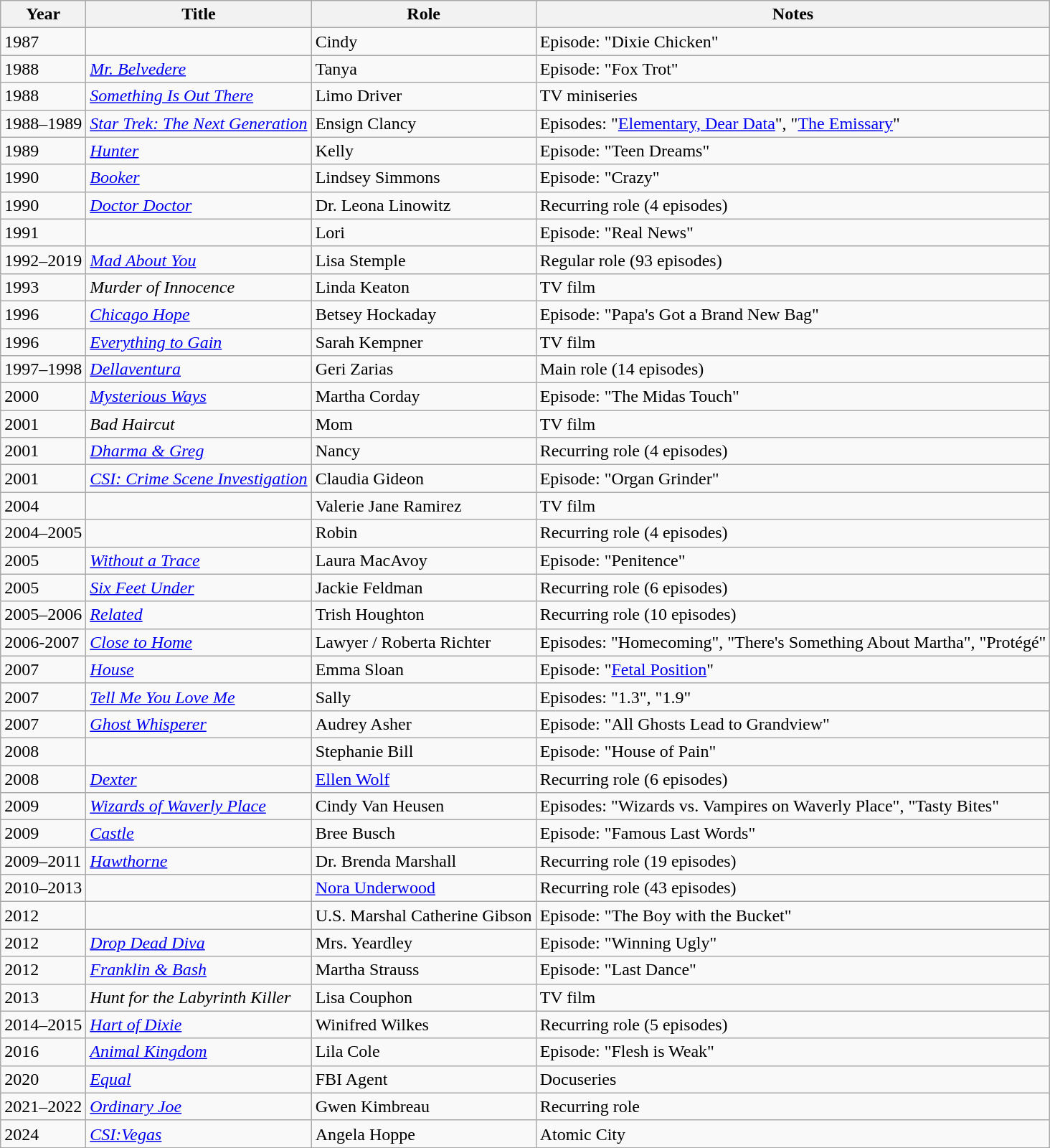<table class="wikitable sortable">
<tr>
<th>Year</th>
<th>Title</th>
<th>Role</th>
<th class="unsortable">Notes</th>
</tr>
<tr>
<td>1987</td>
<td><em></em></td>
<td>Cindy</td>
<td>Episode: "Dixie Chicken"</td>
</tr>
<tr>
<td>1988</td>
<td><em><a href='#'>Mr. Belvedere</a></em></td>
<td>Tanya</td>
<td>Episode: "Fox Trot"</td>
</tr>
<tr>
<td>1988</td>
<td><em><a href='#'>Something Is Out There</a></em></td>
<td>Limo Driver</td>
<td>TV miniseries</td>
</tr>
<tr>
<td>1988–1989</td>
<td><em><a href='#'>Star Trek: The Next Generation</a></em></td>
<td>Ensign Clancy</td>
<td>Episodes: "<a href='#'>Elementary, Dear Data</a>", "<a href='#'>The Emissary</a>"</td>
</tr>
<tr>
<td>1989</td>
<td><em><a href='#'>Hunter</a></em></td>
<td>Kelly</td>
<td>Episode: "Teen Dreams"</td>
</tr>
<tr>
<td>1990</td>
<td><em><a href='#'>Booker</a></em></td>
<td>Lindsey Simmons</td>
<td>Episode: "Crazy"</td>
</tr>
<tr>
<td>1990</td>
<td><em><a href='#'>Doctor Doctor</a></em></td>
<td>Dr. Leona Linowitz</td>
<td>Recurring role (4 episodes)</td>
</tr>
<tr>
<td>1991</td>
<td><em></em></td>
<td>Lori</td>
<td>Episode: "Real News"</td>
</tr>
<tr>
<td>1992–2019</td>
<td><em><a href='#'>Mad About You</a></em></td>
<td>Lisa Stemple</td>
<td>Regular role (93 episodes)</td>
</tr>
<tr>
<td>1993</td>
<td><em>Murder of Innocence</em></td>
<td>Linda Keaton</td>
<td>TV film</td>
</tr>
<tr>
<td>1996</td>
<td><em><a href='#'>Chicago Hope</a></em></td>
<td>Betsey Hockaday</td>
<td>Episode: "Papa's Got a Brand New Bag"</td>
</tr>
<tr>
<td>1996</td>
<td><em><a href='#'>Everything to Gain</a></em></td>
<td>Sarah Kempner</td>
<td>TV film</td>
</tr>
<tr>
<td>1997–1998</td>
<td><em><a href='#'>Dellaventura</a></em></td>
<td>Geri Zarias</td>
<td>Main role (14 episodes)</td>
</tr>
<tr>
<td>2000</td>
<td><em><a href='#'>Mysterious Ways</a></em></td>
<td>Martha Corday</td>
<td>Episode: "The Midas Touch"</td>
</tr>
<tr>
<td>2001</td>
<td><em>Bad Haircut</em></td>
<td>Mom</td>
<td>TV film</td>
</tr>
<tr>
<td>2001</td>
<td><em><a href='#'>Dharma & Greg</a></em></td>
<td>Nancy</td>
<td>Recurring role (4 episodes)</td>
</tr>
<tr>
<td>2001</td>
<td><em><a href='#'>CSI: Crime Scene Investigation</a></em></td>
<td>Claudia Gideon</td>
<td>Episode: "Organ Grinder"</td>
</tr>
<tr>
<td>2004</td>
<td><em></em></td>
<td>Valerie Jane Ramirez</td>
<td>TV film</td>
</tr>
<tr>
<td>2004–2005</td>
<td><em></em></td>
<td>Robin</td>
<td>Recurring role (4 episodes)</td>
</tr>
<tr>
<td>2005</td>
<td><em><a href='#'>Without a Trace</a></em></td>
<td>Laura MacAvoy</td>
<td>Episode: "Penitence"</td>
</tr>
<tr>
<td>2005</td>
<td><em><a href='#'>Six Feet Under</a></em></td>
<td>Jackie Feldman</td>
<td>Recurring role (6 episodes)</td>
</tr>
<tr>
<td>2005–2006</td>
<td><em><a href='#'>Related</a></em></td>
<td>Trish Houghton</td>
<td>Recurring role (10 episodes)</td>
</tr>
<tr>
<td>2006-2007</td>
<td><em><a href='#'>Close to Home</a></em></td>
<td>Lawyer / Roberta Richter</td>
<td>Episodes: "Homecoming", "There's Something About Martha", "Protégé"</td>
</tr>
<tr>
<td>2007</td>
<td><em><a href='#'>House</a></em></td>
<td>Emma Sloan</td>
<td>Episode: "<a href='#'>Fetal Position</a>"</td>
</tr>
<tr>
<td>2007</td>
<td><em><a href='#'>Tell Me You Love Me</a></em></td>
<td>Sally</td>
<td>Episodes: "1.3", "1.9"</td>
</tr>
<tr>
<td>2007</td>
<td><em><a href='#'>Ghost Whisperer</a></em></td>
<td>Audrey Asher</td>
<td>Episode: "All Ghosts Lead to Grandview"</td>
</tr>
<tr>
<td>2008</td>
<td><em></em></td>
<td>Stephanie Bill</td>
<td>Episode: "House of Pain"</td>
</tr>
<tr>
<td>2008</td>
<td><em><a href='#'>Dexter</a></em></td>
<td><a href='#'>Ellen Wolf</a></td>
<td>Recurring role (6 episodes)</td>
</tr>
<tr>
<td>2009</td>
<td><em><a href='#'>Wizards of Waverly Place</a></em></td>
<td>Cindy Van Heusen</td>
<td>Episodes: "Wizards vs. Vampires on Waverly Place", "Tasty Bites"</td>
</tr>
<tr>
<td>2009</td>
<td><em><a href='#'>Castle</a></em></td>
<td>Bree Busch</td>
<td>Episode: "Famous Last Words"</td>
</tr>
<tr>
<td>2009–2011</td>
<td><em><a href='#'>Hawthorne</a></em></td>
<td>Dr. Brenda Marshall</td>
<td>Recurring role (19 episodes)</td>
</tr>
<tr>
<td>2010–2013</td>
<td><em></em></td>
<td><a href='#'>Nora Underwood</a></td>
<td>Recurring role (43 episodes)</td>
</tr>
<tr>
<td>2012</td>
<td><em></em></td>
<td>U.S. Marshal Catherine Gibson</td>
<td>Episode: "The Boy with the Bucket"</td>
</tr>
<tr>
<td>2012</td>
<td><em><a href='#'>Drop Dead Diva</a></em></td>
<td>Mrs. Yeardley</td>
<td>Episode: "Winning Ugly"</td>
</tr>
<tr>
<td>2012</td>
<td><em><a href='#'>Franklin & Bash</a></em></td>
<td>Martha Strauss</td>
<td>Episode: "Last Dance"</td>
</tr>
<tr>
<td>2013</td>
<td><em>Hunt for the Labyrinth Killer</em></td>
<td>Lisa Couphon</td>
<td>TV film</td>
</tr>
<tr>
<td>2014–2015</td>
<td><em><a href='#'>Hart of Dixie</a></em></td>
<td>Winifred Wilkes</td>
<td>Recurring role (5 episodes)</td>
</tr>
<tr>
<td>2016</td>
<td><em><a href='#'>Animal Kingdom</a></em></td>
<td>Lila Cole</td>
<td>Episode: "Flesh is Weak"</td>
</tr>
<tr>
<td>2020</td>
<td><em><a href='#'>Equal</a></em></td>
<td>FBI Agent</td>
<td>Docuseries</td>
</tr>
<tr>
<td>2021–2022</td>
<td><em><a href='#'>Ordinary Joe</a></em></td>
<td>Gwen Kimbreau</td>
<td>Recurring role</td>
</tr>
<tr>
<td>2024</td>
<td><em><a href='#'>CSI:Vegas</a></em></td>
<td>Angela Hoppe</td>
<td>Atomic City</td>
</tr>
<tr>
</tr>
</table>
